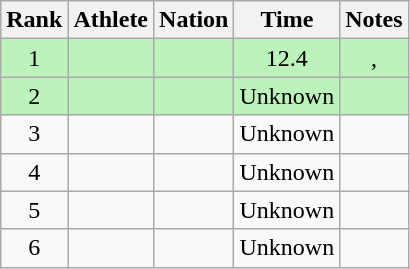<table class="wikitable sortable" style="text-align:center">
<tr>
<th>Rank</th>
<th>Athlete</th>
<th>Nation</th>
<th>Time</th>
<th>Notes</th>
</tr>
<tr style="background:#bbf3bb;">
<td>1</td>
<td align=left></td>
<td align=left></td>
<td>12.4</td>
<td>, </td>
</tr>
<tr style="background:#bbf3bb;">
<td>2</td>
<td align=left></td>
<td align=left></td>
<td>Unknown</td>
<td></td>
</tr>
<tr>
<td>3</td>
<td align=left></td>
<td align=left></td>
<td>Unknown</td>
<td></td>
</tr>
<tr>
<td>4</td>
<td align=left></td>
<td align=left></td>
<td>Unknown</td>
<td></td>
</tr>
<tr>
<td>5</td>
<td align=left></td>
<td align=left></td>
<td>Unknown</td>
<td></td>
</tr>
<tr>
<td>6</td>
<td align=left></td>
<td align=left></td>
<td>Unknown</td>
<td></td>
</tr>
</table>
